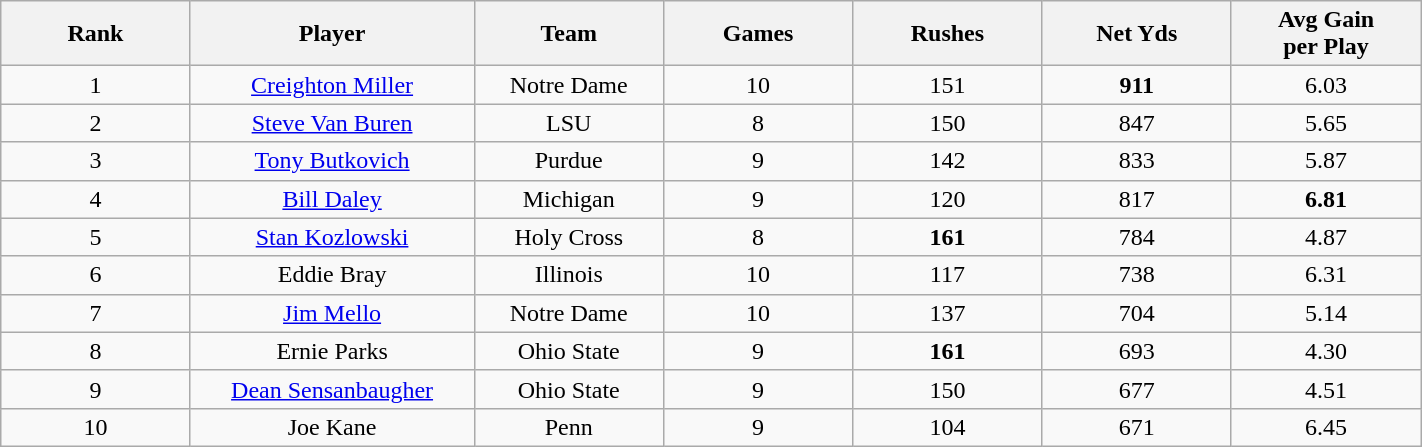<table class="wikitable sortable">
<tr>
<th bgcolor="#DDDDFF" width="10%">Rank</th>
<th bgcolor="#DDDDFF" width="15%">Player</th>
<th bgcolor="#DDDDFF" width="10%">Team</th>
<th bgcolor="#DDDDFF" width="10%">Games</th>
<th bgcolor="#DDDDFF" width="10%">Rushes</th>
<th bgcolor="#DDDDFF" width="10%">Net Yds</th>
<th bgcolor="#DDDDFF" width="10%">Avg Gain<br>per Play</th>
</tr>
<tr align="center">
<td>1</td>
<td><a href='#'>Creighton Miller</a></td>
<td>Notre Dame</td>
<td>10</td>
<td>151</td>
<td><strong>911</strong></td>
<td>6.03</td>
</tr>
<tr align="center">
<td>2</td>
<td><a href='#'>Steve Van Buren</a></td>
<td>LSU</td>
<td>8</td>
<td>150</td>
<td>847</td>
<td>5.65</td>
</tr>
<tr align="center">
<td>3</td>
<td><a href='#'>Tony Butkovich</a></td>
<td>Purdue</td>
<td>9</td>
<td>142</td>
<td>833</td>
<td>5.87</td>
</tr>
<tr align="center">
<td>4</td>
<td><a href='#'>Bill Daley</a></td>
<td>Michigan</td>
<td>9</td>
<td>120</td>
<td>817</td>
<td><strong>6.81</strong></td>
</tr>
<tr align="center">
<td>5</td>
<td><a href='#'>Stan Kozlowski</a></td>
<td>Holy Cross</td>
<td>8</td>
<td><strong>161</strong></td>
<td>784</td>
<td>4.87</td>
</tr>
<tr align="center">
<td>6</td>
<td>Eddie Bray</td>
<td>Illinois</td>
<td>10</td>
<td>117</td>
<td>738</td>
<td>6.31</td>
</tr>
<tr align="center">
<td>7</td>
<td><a href='#'>Jim Mello</a></td>
<td>Notre Dame</td>
<td>10</td>
<td>137</td>
<td>704</td>
<td>5.14</td>
</tr>
<tr align="center">
<td>8</td>
<td>Ernie Parks</td>
<td>Ohio State</td>
<td>9</td>
<td><strong>161</strong></td>
<td>693</td>
<td>4.30</td>
</tr>
<tr align="center">
<td>9</td>
<td><a href='#'>Dean Sensanbaugher</a></td>
<td>Ohio State</td>
<td>9</td>
<td>150</td>
<td>677</td>
<td>4.51</td>
</tr>
<tr align="center">
<td>10</td>
<td>Joe Kane</td>
<td>Penn</td>
<td>9</td>
<td>104</td>
<td>671</td>
<td>6.45</td>
</tr>
</table>
